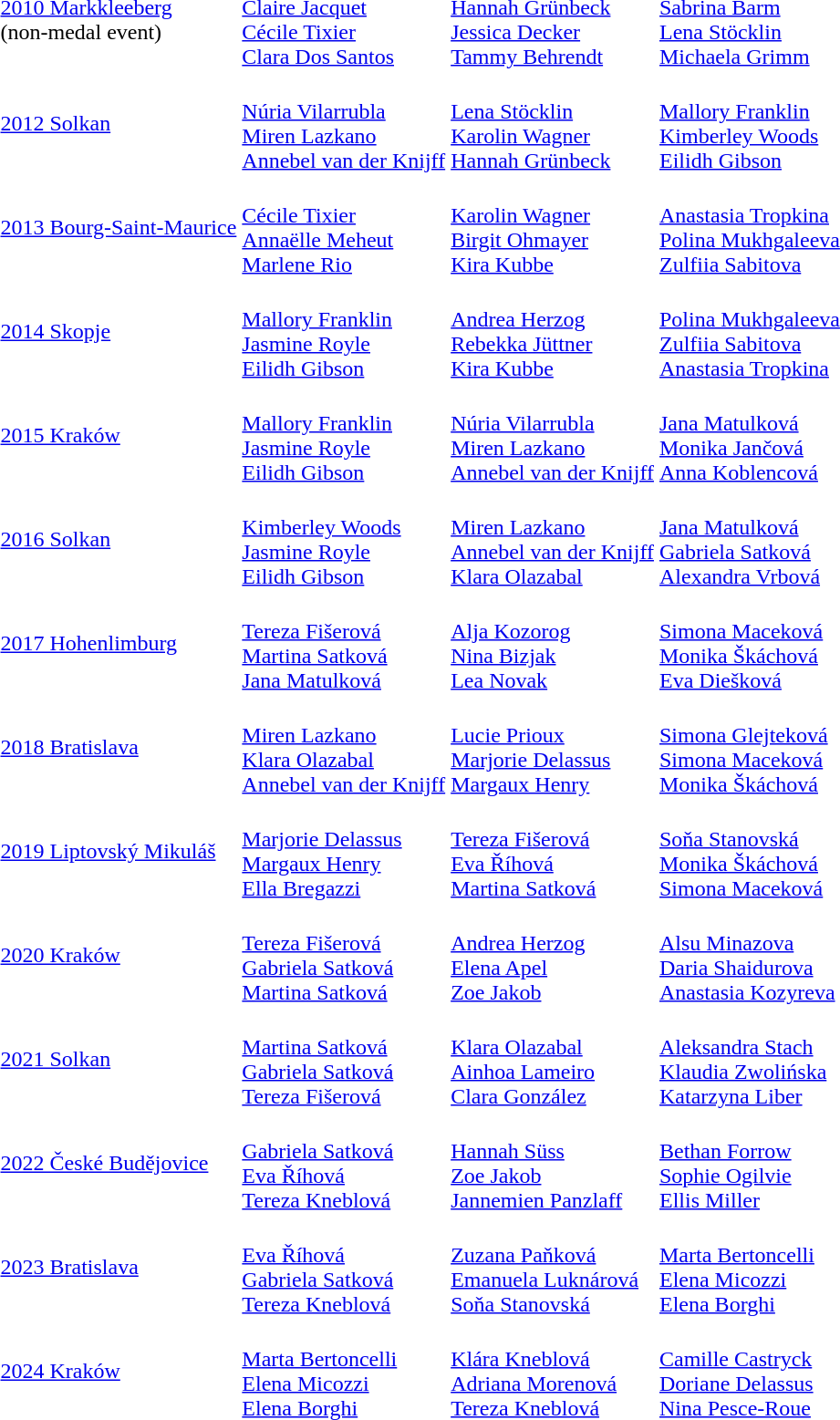<table>
<tr>
<td><a href='#'>2010 Markkleeberg</a><br>(non-medal event)</td>
<td><br><a href='#'>Claire Jacquet</a><br><a href='#'>Cécile Tixier</a><br><a href='#'>Clara Dos Santos</a></td>
<td><br><a href='#'>Hannah Grünbeck</a><br><a href='#'>Jessica Decker</a><br><a href='#'>Tammy Behrendt</a></td>
<td><br><a href='#'>Sabrina Barm</a><br><a href='#'>Lena Stöcklin</a><br><a href='#'>Michaela Grimm</a></td>
</tr>
<tr>
<td><a href='#'>2012 Solkan</a></td>
<td><br><a href='#'>Núria Vilarrubla</a><br><a href='#'>Miren Lazkano</a><br><a href='#'>Annebel van der Knijff</a></td>
<td><br><a href='#'>Lena Stöcklin</a><br><a href='#'>Karolin Wagner</a><br><a href='#'>Hannah Grünbeck</a></td>
<td><br><a href='#'>Mallory Franklin</a><br><a href='#'>Kimberley Woods</a><br><a href='#'>Eilidh Gibson</a></td>
</tr>
<tr>
<td><a href='#'>2013 Bourg-Saint-Maurice</a></td>
<td><br><a href='#'>Cécile Tixier</a><br><a href='#'>Annaëlle Meheut</a><br><a href='#'>Marlene Rio</a></td>
<td><br><a href='#'>Karolin Wagner</a><br><a href='#'>Birgit Ohmayer</a><br><a href='#'>Kira Kubbe</a></td>
<td><br><a href='#'>Anastasia Tropkina</a><br><a href='#'>Polina Mukhgaleeva</a><br><a href='#'>Zulfiia Sabitova</a></td>
</tr>
<tr>
<td><a href='#'>2014 Skopje</a></td>
<td><br><a href='#'>Mallory Franklin</a><br><a href='#'>Jasmine Royle</a><br><a href='#'>Eilidh Gibson</a></td>
<td><br><a href='#'>Andrea Herzog</a><br><a href='#'>Rebekka Jüttner</a><br><a href='#'>Kira Kubbe</a></td>
<td><br><a href='#'>Polina Mukhgaleeva</a><br><a href='#'>Zulfiia Sabitova</a><br><a href='#'>Anastasia Tropkina</a></td>
</tr>
<tr>
<td><a href='#'>2015 Kraków</a></td>
<td><br><a href='#'>Mallory Franklin</a><br><a href='#'>Jasmine Royle</a><br><a href='#'>Eilidh Gibson</a></td>
<td><br><a href='#'>Núria Vilarrubla</a><br><a href='#'>Miren Lazkano</a><br><a href='#'>Annebel van der Knijff</a></td>
<td><br><a href='#'>Jana Matulková</a><br><a href='#'>Monika Jančová</a><br><a href='#'>Anna Koblencová</a></td>
</tr>
<tr>
<td><a href='#'>2016 Solkan</a></td>
<td><br><a href='#'>Kimberley Woods</a><br><a href='#'>Jasmine Royle</a><br><a href='#'>Eilidh Gibson</a></td>
<td><br><a href='#'>Miren Lazkano</a><br><a href='#'>Annebel van der Knijff</a><br><a href='#'>Klara Olazabal</a></td>
<td><br><a href='#'>Jana Matulková</a><br><a href='#'>Gabriela Satková</a><br><a href='#'>Alexandra Vrbová</a></td>
</tr>
<tr>
<td><a href='#'>2017 Hohenlimburg</a></td>
<td><br><a href='#'>Tereza Fišerová</a><br><a href='#'>Martina Satková</a><br><a href='#'>Jana Matulková</a></td>
<td><br><a href='#'>Alja Kozorog</a><br><a href='#'>Nina Bizjak</a><br><a href='#'>Lea Novak</a></td>
<td><br><a href='#'>Simona Maceková</a><br><a href='#'>Monika Škáchová</a><br><a href='#'>Eva Diešková</a></td>
</tr>
<tr>
<td><a href='#'>2018 Bratislava</a></td>
<td><br><a href='#'>Miren Lazkano</a><br><a href='#'>Klara Olazabal</a><br><a href='#'>Annebel van der Knijff</a></td>
<td><br><a href='#'>Lucie Prioux</a><br><a href='#'>Marjorie Delassus</a><br><a href='#'>Margaux Henry</a></td>
<td><br><a href='#'>Simona Glejteková</a><br><a href='#'>Simona Maceková</a><br><a href='#'>Monika Škáchová</a></td>
</tr>
<tr>
<td><a href='#'>2019 Liptovský Mikuláš</a></td>
<td><br><a href='#'>Marjorie Delassus</a><br><a href='#'>Margaux Henry</a><br><a href='#'>Ella Bregazzi</a></td>
<td><br><a href='#'>Tereza Fišerová</a><br><a href='#'>Eva Říhová</a><br><a href='#'>Martina Satková</a></td>
<td><br><a href='#'>Soňa Stanovská</a><br><a href='#'>Monika Škáchová</a><br><a href='#'>Simona Maceková</a></td>
</tr>
<tr>
<td><a href='#'>2020 Kraków</a></td>
<td><br><a href='#'>Tereza Fišerová</a><br><a href='#'>Gabriela Satková</a><br><a href='#'>Martina Satková</a></td>
<td><br><a href='#'>Andrea Herzog</a><br><a href='#'>Elena Apel</a><br><a href='#'>Zoe Jakob</a></td>
<td><br><a href='#'>Alsu Minazova</a><br><a href='#'>Daria Shaidurova</a><br><a href='#'>Anastasia Kozyreva</a></td>
</tr>
<tr>
<td><a href='#'>2021 Solkan</a></td>
<td><br><a href='#'>Martina Satková</a><br><a href='#'>Gabriela Satková</a><br><a href='#'>Tereza Fišerová</a></td>
<td><br><a href='#'>Klara Olazabal</a><br><a href='#'>Ainhoa Lameiro</a><br><a href='#'>Clara González</a></td>
<td><br><a href='#'>Aleksandra Stach</a><br><a href='#'>Klaudia Zwolińska</a><br><a href='#'>Katarzyna Liber</a></td>
</tr>
<tr>
<td><a href='#'>2022 České Budějovice</a></td>
<td><br><a href='#'>Gabriela Satková</a><br><a href='#'>Eva Říhová</a><br><a href='#'>Tereza Kneblová</a></td>
<td><br><a href='#'>Hannah Süss</a><br><a href='#'>Zoe Jakob</a><br><a href='#'>Jannemien Panzlaff</a></td>
<td><br><a href='#'>Bethan Forrow</a><br><a href='#'>Sophie Ogilvie</a><br><a href='#'>Ellis Miller</a></td>
</tr>
<tr>
<td><a href='#'>2023 Bratislava</a></td>
<td><br><a href='#'>Eva Říhová</a><br><a href='#'>Gabriela Satková</a><br><a href='#'>Tereza Kneblová</a></td>
<td><br><a href='#'>Zuzana Paňková</a><br><a href='#'>Emanuela Luknárová</a><br><a href='#'>Soňa Stanovská</a></td>
<td><br><a href='#'>Marta Bertoncelli</a><br><a href='#'>Elena Micozzi</a><br><a href='#'>Elena Borghi</a></td>
</tr>
<tr>
<td><a href='#'>2024 Kraków</a></td>
<td><br><a href='#'>Marta Bertoncelli</a><br><a href='#'>Elena Micozzi</a><br><a href='#'>Elena Borghi</a></td>
<td><br><a href='#'>Klára Kneblová</a><br><a href='#'>Adriana Morenová</a><br><a href='#'>Tereza Kneblová</a></td>
<td><br><a href='#'>Camille Castryck</a><br><a href='#'>Doriane Delassus</a><br><a href='#'>Nina Pesce-Roue</a></td>
</tr>
</table>
